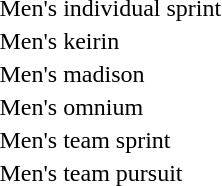<table>
<tr>
<td>Men's individual sprint</td>
<td></td>
<td></td>
<td></td>
</tr>
<tr>
<td>Men's keirin</td>
<td></td>
<td></td>
<td></td>
</tr>
<tr>
<td>Men's madison</td>
<td></td>
<td></td>
<td></td>
</tr>
<tr>
<td>Men's omnium</td>
<td></td>
<td></td>
<td></td>
</tr>
<tr>
<td>Men's team sprint</td>
<td valign=top></td>
<td valign=top></td>
<td valign=top></td>
</tr>
<tr>
<td>Men's team pursuit</td>
<td valign=top></td>
<td valign=top></td>
<td valign=top></td>
</tr>
</table>
